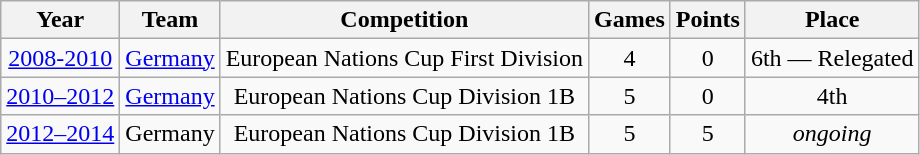<table class="wikitable">
<tr>
<th>Year</th>
<th>Team</th>
<th>Competition</th>
<th>Games</th>
<th>Points</th>
<th>Place</th>
</tr>
<tr align="center">
<td><a href='#'>2008-2010</a></td>
<td><a href='#'>Germany</a></td>
<td>European Nations Cup First Division</td>
<td>4</td>
<td>0</td>
<td>6th — Relegated</td>
</tr>
<tr align="center">
<td><a href='#'>2010–2012</a></td>
<td><a href='#'>Germany</a></td>
<td>European Nations Cup Division 1B</td>
<td>5</td>
<td>0</td>
<td>4th</td>
</tr>
<tr align="center">
<td><a href='#'>2012–2014</a></td>
<td>Germany</td>
<td>European Nations Cup Division 1B</td>
<td>5</td>
<td>5</td>
<td><em>ongoing</em></td>
</tr>
</table>
